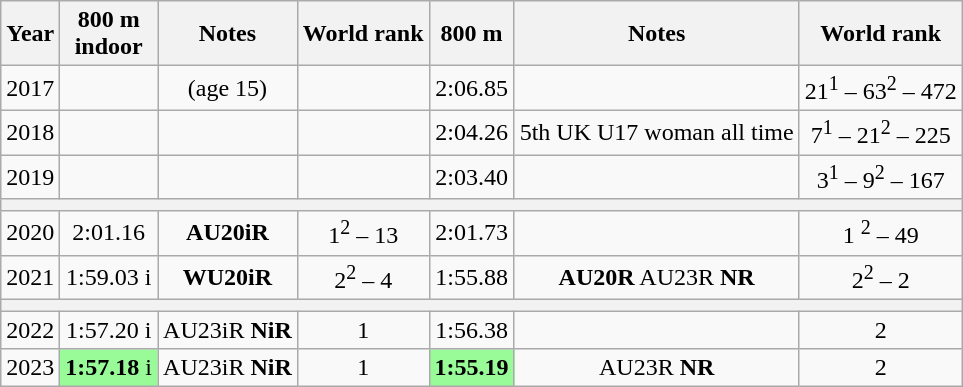<table class="wikitable sortable" style="text-align:center;">
<tr>
<th>Year</th>
<th>800 m<br>indoor</th>
<th>Notes</th>
<th>World rank</th>
<th>800 m</th>
<th>Notes</th>
<th>World rank</th>
</tr>
<tr>
<td>2017</td>
<td></td>
<td>(age 15)</td>
<td></td>
<td>2:06.85</td>
<td></td>
<td>21<sup>1</sup> – 63<sup>2</sup> – 472</td>
</tr>
<tr>
<td>2018</td>
<td></td>
<td></td>
<td></td>
<td>2:04.26</td>
<td>5th UK U17 woman all time</td>
<td>7<sup>1</sup> – 21<sup>2</sup> – 225</td>
</tr>
<tr>
<td>2019</td>
<td></td>
<td></td>
<td></td>
<td>2:03.40</td>
<td></td>
<td>3<sup>1</sup> – 9<sup>2</sup> – 167</td>
</tr>
<tr>
<th colspan=7></th>
</tr>
<tr>
<td>2020</td>
<td>2:01.16 </td>
<td><span><strong>AU20iR</strong></span></td>
<td>1<sup>2</sup> – 13</td>
<td>2:01.73</td>
<td></td>
<td>1 <sup>2</sup> – 49</td>
</tr>
<tr>
<td>2021</td>
<td>1:59.03 i</td>
<td><span><strong>WU20iR</strong></span></td>
<td>2<sup>2</sup> – 4</td>
<td>1:55.88</td>
<td><span><strong>AU20R</strong></span> AU23R <span><strong>NR</strong></span></td>
<td>2<sup>2</sup> – 2</td>
</tr>
<tr>
<th colspan=7></th>
</tr>
<tr>
<td>2022</td>
<td>1:57.20 i</td>
<td>AU23iR <span><strong>NiR</strong></span></td>
<td>1</td>
<td>1:56.38</td>
<td></td>
<td>2</td>
</tr>
<tr>
<td>2023</td>
<td bgcolor=#98fb98><strong>1:57.18</strong> i</td>
<td>AU23iR <span><strong>NiR</strong></span></td>
<td>1</td>
<td bgcolor=#98fb98><strong>1:55.19</strong></td>
<td>AU23R <span><strong>NR</strong></span></td>
<td>2</td>
</tr>
</table>
